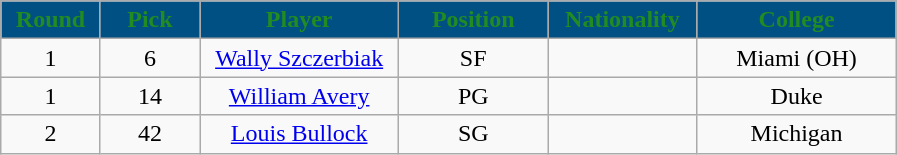<table class="wikitable sortable sortable">
<tr>
<th style="background:#005083; color:#228B22" width="10%">Round</th>
<th style="background:#005083; color:#228B22" width="10%">Pick</th>
<th style="background:#005083; color:#228B22" width="20%">Player</th>
<th style="background:#005083; color:#228B22" width="15%">Position</th>
<th style="background:#005083; color:#228B22" width="15%">Nationality</th>
<th style="background:#005083; color:#228B22" width="20%">College</th>
</tr>
<tr style="text-align: center">
<td>1</td>
<td>6</td>
<td><a href='#'>Wally Szczerbiak</a></td>
<td>SF</td>
<td></td>
<td>Miami (OH)</td>
</tr>
<tr style="text-align: center">
<td>1</td>
<td>14</td>
<td><a href='#'>William Avery</a></td>
<td>PG</td>
<td></td>
<td>Duke</td>
</tr>
<tr style="text-align: center">
<td>2</td>
<td>42</td>
<td><a href='#'>Louis Bullock</a></td>
<td>SG</td>
<td></td>
<td>Michigan</td>
</tr>
</table>
